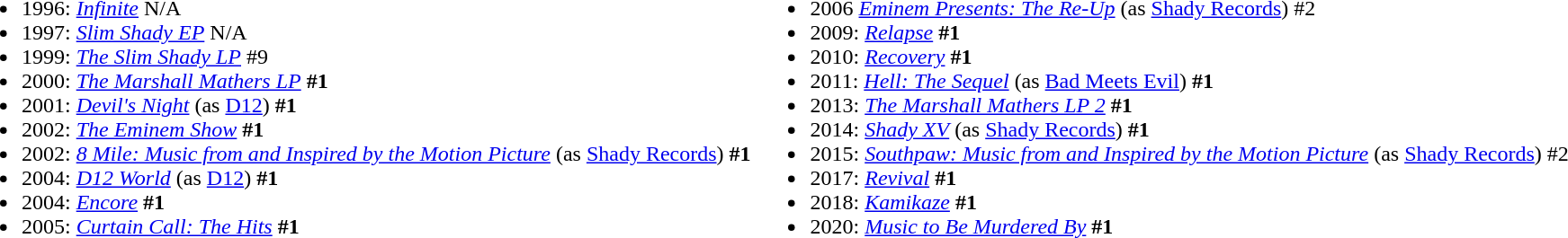<table border="0">
<tr>
<td><div><br><table>
<tr>
<td valign=top><br><ul><li>1996: <em><a href='#'>Infinite</a></em> N/A</li><li>1997: <em><a href='#'>Slim Shady EP</a></em> N/A</li><li>1999: <em><a href='#'>The Slim Shady LP</a></em> #9</li><li>2000: <em><a href='#'>The Marshall Mathers LP</a></em> <strong>#1</strong></li><li>2001: <em><a href='#'>Devil's Night</a></em> <span>(as <a href='#'>D12</a>)</span> <strong>#1</strong></li><li>2002: <em><a href='#'>The Eminem Show</a></em> <strong>#1</strong></li><li>2002: <em><a href='#'>8 Mile: Music from and Inspired by the Motion Picture</a></em> <span>(as <a href='#'>Shady Records</a>)</span> <strong>#1</strong></li><li>2004: <em><a href='#'>D12 World</a></em> <span>(as <a href='#'>D12</a>)</span> <strong>#1</strong></li><li>2004: <em><a href='#'>Encore</a></em> <strong>#1</strong></li><li>2005: <em><a href='#'>Curtain Call: The Hits</a></em> <strong>#1</strong></li></ul></td>
<td valign=top><br><ul><li>2006  <em><a href='#'>Eminem Presents: The Re-Up</a></em> <span>(as <a href='#'>Shady Records</a>)</span> #2</li><li>2009: <em><a href='#'>Relapse</a></em> <strong>#1</strong></li><li>2010: <em><a href='#'>Recovery</a></em> <strong>#1</strong></li><li>2011: <em><a href='#'>Hell: The Sequel</a></em> <span>(as <a href='#'>Bad Meets Evil</a>)</span> <strong>#1</strong></li><li>2013: <em><a href='#'>The Marshall Mathers LP 2</a></em> <strong>#1</strong></li><li>2014: <em><a href='#'>Shady XV</a></em> <span>(as <a href='#'>Shady Records</a>)</span> <strong>#1</strong></li><li>2015: <em><a href='#'>Southpaw: Music from and Inspired by the Motion Picture</a></em> <span>(as <a href='#'>Shady Records</a>)</span> #2</li><li>2017: <em><a href='#'>Revival</a></em> <strong>#1</strong></li><li>2018: <em><a href='#'>Kamikaze</a></em> <strong>#1</strong></li><li>2020: <em><a href='#'>Music to Be Murdered By</a></em> <strong>#1</strong></li></ul></td>
</tr>
</table>
</div></td>
</tr>
</table>
